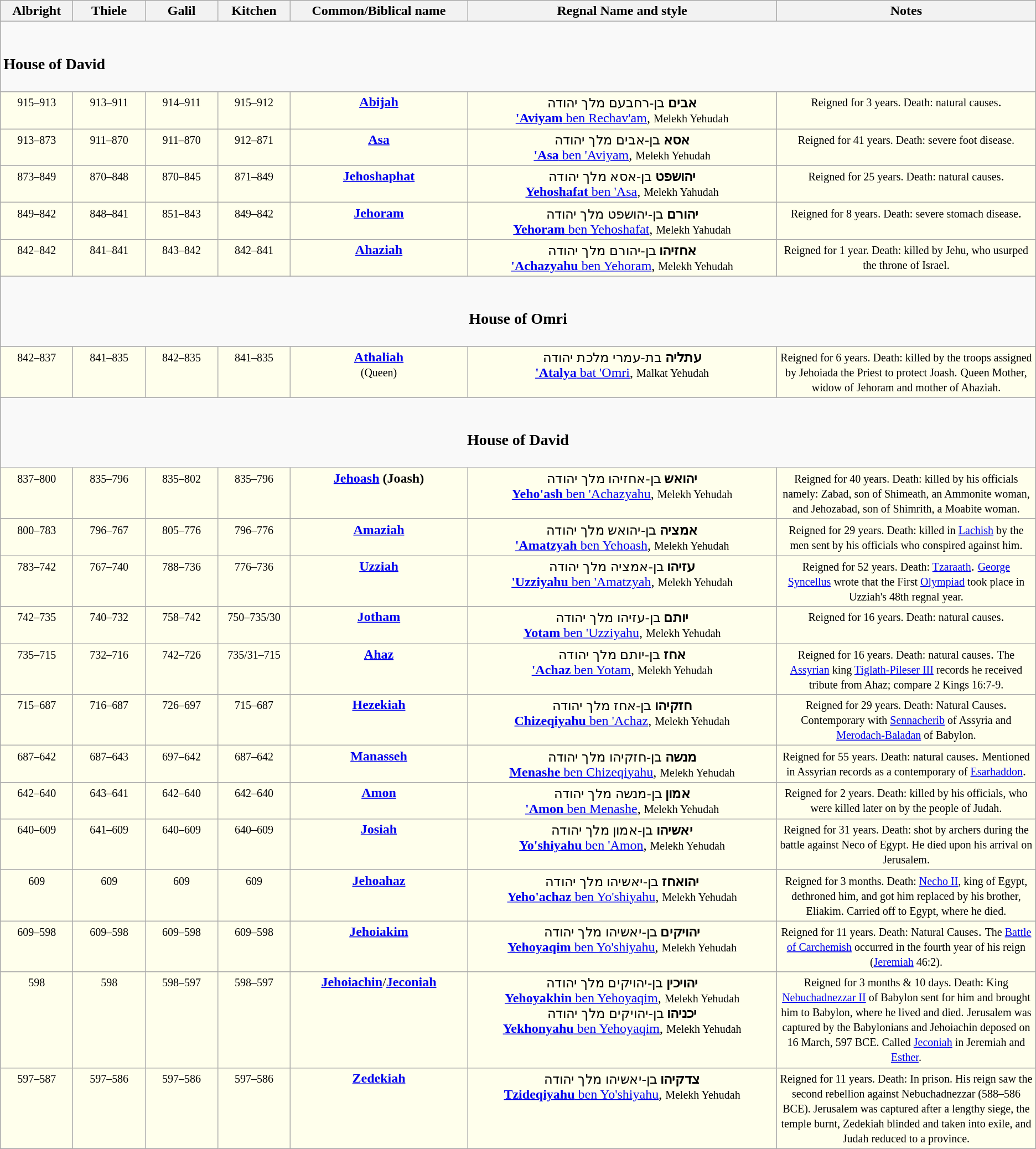<table class="wikitable" style="align: center;">
<tr>
<th style="width:7%;">Albright</th>
<th style="width:7%;">Thiele</th>
<th style="width:7%;">Galil</th>
<th style="width:7%;">Kitchen</th>
<th>Common/Biblical name</th>
<th>Regnal Name and style</th>
<th style="width:25%;">Notes</th>
</tr>
<tr>
<td colspan="7"><br><h3>House of David</h3></td>
</tr>
<tr style="background:#ffffec; vertical-align:top; text-align:center;">
<td><small>915–913</small></td>
<td><small>913–911</small></td>
<td><small>914–911</small></td>
<td><small>915–912</small></td>
<td><strong><a href='#'>Abijah</a></strong></td>
<td><strong>אבים</strong> בן-רחבעם מלך יהודה<br><a href='#'><strong>'Aviyam</strong> ben Rechav'am</a>,
<small>Melekh Yehudah</small></td>
<td><small>Reigned for 3 years. Death: natural causes</small>.</td>
</tr>
<tr style="background:#ffffec; vertical-align:top; text-align:center;">
<td><small>913–873</small></td>
<td><small>911–870</small></td>
<td><small>911–870</small></td>
<td><small>912–871</small></td>
<td><strong><a href='#'>Asa</a></strong></td>
<td><strong>אסא</strong> בן-אבים מלך יהודה<br><a href='#'><strong>'Asa</strong> ben 'Aviyam</a>,
<small>Melekh Yehudah</small></td>
<td><small>Reigned for 41 years. Death: severe foot disease.</small></td>
</tr>
<tr style="background:#ffffec; vertical-align:top; text-align:center;">
<td><small>873–849</small></td>
<td><small>870–848</small></td>
<td><small>870–845</small></td>
<td><small>871–849</small></td>
<td><strong><a href='#'>Jehoshaphat</a></strong></td>
<td><strong>יהושפט</strong> בן-אסא מלך יהודה<br><a href='#'><strong>Yehoshafat</strong> ben 'Asa</a>,
<small>Melekh Yahudah</small></td>
<td><small>Reigned for 25 years. Death: natural causes</small>.</td>
</tr>
<tr style="background:#ffffec; vertical-align:top; text-align:center;">
<td><small>849–842</small></td>
<td><small>848–841</small></td>
<td><small>851–843</small></td>
<td><small>849–842</small></td>
<td><strong><a href='#'>Jehoram</a></strong></td>
<td><strong>יהורם</strong> בן-יהושפט מלך יהודה<br><a href='#'><strong>Yehoram</strong> ben Yehoshafat</a>, 
<small>Melekh Yahudah</small></td>
<td><small>Reigned for 8 years. Death: severe stomach disease</small>.</td>
</tr>
<tr style="background:#ffffec; vertical-align:top; text-align:center;">
<td><small>842–842</small></td>
<td><small>841–841</small></td>
<td><small>843–842</small></td>
<td><small>842–841</small></td>
<td><strong><a href='#'>Ahaziah</a></strong></td>
<td><strong>אחזיהו</strong> בן-יהורם מלך יהודה<br><a href='#'><strong>'Achazyahu</strong> ben Yehoram</a>, 
<small>Melekh Yehudah</small></td>
<td><small>Reigned for 1 year. Death: killed by Jehu, who usurped the throne of Israel.</small></td>
</tr>
<tr style="background:#ffffec; vertical-align:top; text-align:center;">
</tr>
<tr>
<td colspan="7" style="text-align:center;"><br><h3>House of Omri</h3></td>
</tr>
<tr style="background:#ffffec; vertical-align:top; text-align:center;">
<td><small>842–837</small></td>
<td><small>841–835</small></td>
<td><small>842–835</small></td>
<td><small>841–835</small></td>
<td><strong><a href='#'>Athaliah</a></strong><br><small>(Queen)</small></td>
<td><strong>עתליה</strong> בת-עמרי מלכת יהודה<br><a href='#'><strong>'Atalya</strong> bat 'Omri</a>,
<small>Malkat Yehudah</small></td>
<td><small>Reigned for 6 years. Death: killed by the troops assigned by Jehoiada the Priest to protect Joash.</small> <small>Queen Mother, widow of Jehoram and mother of Ahaziah.</small></td>
</tr>
<tr style="background:#ffffec; vertical-align:top; text-align:center;">
</tr>
<tr>
<td colspan="7" style="text-align:center;"><br><h3>House of David</h3></td>
</tr>
<tr style="background:#ffffec; vertical-align:top; text-align:center;">
<td><small>837–800</small></td>
<td><small>835–796</small></td>
<td><small>835–802</small></td>
<td><small>835–796</small></td>
<td><strong><a href='#'>Jehoash</a> (Joash)</strong></td>
<td><strong>יהואש</strong> בן-אחזיהו מלך יהודה<br><a href='#'><strong>Yeho'ash</strong> ben 'Achazyahu</a>,
<small>Melekh Yehudah</small></td>
<td><small>Reigned for 40 years. Death: killed by his officials namely: Zabad, son of Shimeath, an Ammonite woman, and Jehozabad, son of Shimrith, a Moabite woman.</small></td>
</tr>
<tr style="background:#ffffec; vertical-align:top; text-align:center;">
<td><small>800–783</small></td>
<td><small>796–767</small></td>
<td><small>805–776</small></td>
<td><small>796–776</small></td>
<td><strong><a href='#'>Amaziah</a></strong></td>
<td><strong>אמציה</strong> בן-יהואש מלך יהודה<br><a href='#'><strong>'Amatzyah</strong> ben Yehoash</a>, 
<small>Melekh Yehudah</small></td>
<td><small>Reigned for 29 years. Death: killed in <a href='#'>Lachish</a> by the men sent by his officials who conspired against him.</small></td>
</tr>
<tr style="background:#ffffec; vertical-align:top; text-align:center;">
<td><small>783–742</small></td>
<td><small>767–740</small></td>
<td><small>788–736</small></td>
<td><small>776–736</small></td>
<td><strong><a href='#'>Uzziah</a></strong></td>
<td><strong>עזיהו</strong> בן-אמציה מלך יהודה<br><a href='#'><strong>'Uzziyahu</strong> ben 'Amatzyah</a>,
<small>Melekh Yehudah</small></td>
<td><small>Reigned for 52 years. Death: <a href='#'>Tzaraath</a></small>. <small><a href='#'>George Syncellus</a> wrote that the First <a href='#'>Olympiad</a> took place in Uzziah's 48th regnal year.</small></td>
</tr>
<tr style="background:#ffffec; vertical-align:top; text-align:center;">
<td><small>742–735</small></td>
<td><small>740–732</small></td>
<td><small>758–742</small></td>
<td><small>750–735/30</small></td>
<td><strong><a href='#'>Jotham</a></strong></td>
<td><strong>יותם</strong> בן-עזיהו מלך יהודה<br><a href='#'><strong>Yotam</strong> ben 'Uzziyahu</a>,
<small>Melekh Yehudah</small></td>
<td><small>Reigned for 16 years. Death: natural causes</small>.</td>
</tr>
<tr style="background:#ffffec; vertical-align:top; text-align:center;">
<td><small>735–715</small></td>
<td><small>732–716</small></td>
<td><small>742–726</small></td>
<td><small>735/31–715</small></td>
<td><strong><a href='#'>Ahaz</a></strong></td>
<td><strong>אחז</strong> בן-יותם מלך יהודה<br><a href='#'><strong>'Achaz</strong> ben Yotam</a>,
<small>Melekh Yehudah</small></td>
<td><small>Reigned for 16 years. Death: natural causes</small>. <small>The <a href='#'>Assyrian</a> king <a href='#'>Tiglath-Pileser III</a> records he received tribute from Ahaz; compare 2 Kings 16:7-9.</small></td>
</tr>
<tr style="background:#ffffec; vertical-align:top; text-align:center;">
<td><small>715–687</small></td>
<td><small>716–687</small></td>
<td><small>726–697</small></td>
<td><small>715–687</small></td>
<td><strong><a href='#'>Hezekiah</a></strong></td>
<td><strong>חזקיהו</strong> בן-אחז מלך יהודה<br><a href='#'><strong>Chizeqiyahu</strong> ben 'Achaz</a>,
<small>Melekh Yehudah</small></td>
<td><small>Reigned for 29 years. Death: Natural Causes</small>. <small>Contemporary with <a href='#'>Sennacherib</a> of Assyria and <a href='#'>Merodach-Baladan</a> of Babylon.</small></td>
</tr>
<tr style="background:#ffffec; vertical-align:top; text-align:center;">
<td><small>687–642</small></td>
<td><small>687–643</small></td>
<td><small>697–642</small></td>
<td><small>687–642</small></td>
<td><strong><a href='#'>Manasseh</a></strong></td>
<td><strong>מנשה</strong> בן-חזקיהו מלך יהודה<br><a href='#'><strong>Menashe</strong> ben Chizeqiyahu</a>,
<small>Melekh Yehudah</small></td>
<td><small>Reigned for 55 years. Death: natural causes</small>. <small>Mentioned in Assyrian records as a contemporary of <a href='#'>Esarhaddon</a></small>.</td>
</tr>
<tr style="background:#ffffec; vertical-align:top; text-align:center;">
<td><small>642–640</small></td>
<td><small>643–641</small></td>
<td><small>642–640</small></td>
<td><small>642–640</small></td>
<td><strong><a href='#'>Amon</a></strong></td>
<td><strong>אמון</strong> בן-מנשה  מלך יהודה<br><a href='#'><strong>'Amon</strong> ben Menashe</a>, 
<small>Melekh Yehudah</small></td>
<td><small>Reigned for 2 years. Death: killed by his officials, who were killed later on by the people of Judah.</small></td>
</tr>
<tr style="background:#ffffec; vertical-align:top; text-align:center;">
<td><small>640–609</small></td>
<td><small>641–609</small></td>
<td><small>640–609</small></td>
<td><small>640–609</small></td>
<td><strong><a href='#'>Josiah</a></strong></td>
<td><strong>יאשיהו</strong> בן-אמון  מלך יהודה<br><a href='#'><strong>Yo'shiyahu</strong> ben 'Amon</a>,
<small>Melekh Yehudah</small></td>
<td><small>Reigned for 31 years. Death: shot by archers during the battle against Neco of Egypt. He died upon his arrival on Jerusalem.</small></td>
</tr>
<tr style="background:#ffffec; vertical-align:top; text-align:center;">
<td><small>609</small></td>
<td><small>609</small></td>
<td><small>609</small></td>
<td><small>609</small></td>
<td><strong><a href='#'>Jehoahaz</a></strong></td>
<td><strong>יהואחז</strong> בן-יאשיהו מלך יהודה<br><a href='#'><strong>Yeho'achaz</strong> ben Yo'shiyahu</a>, 
<small>Melekh Yehudah</small></td>
<td><small>Reigned for 3 months. Death: <a href='#'>Necho II</a>, king of Egypt, dethroned him, and got him replaced by his brother, Eliakim. Carried off to Egypt, where he died.</small></td>
</tr>
<tr style="background:#ffffec; vertical-align:top; text-align:center;">
<td><small>609–598</small></td>
<td><small>609–598</small></td>
<td><small>609–598</small></td>
<td><small>609–598</small></td>
<td><strong><a href='#'>Jehoiakim</a></strong></td>
<td><strong>יהויקים</strong> בן-יאשיהו מלך יהודה<br><a href='#'><strong>Yehoyaqim</strong> ben Yo'shiyahu</a>,
<small>Melekh Yehudah</small></td>
<td><small>Reigned for 11 years. Death: Natural Causes</small>. <small>The <a href='#'>Battle of Carchemish</a> occurred in the fourth year of his reign (<a href='#'>Jeremiah</a> 46:2).</small></td>
</tr>
<tr style="background:#ffffec; vertical-align:top; text-align:center;">
<td><small>598</small></td>
<td><small>598</small></td>
<td><small>598–597</small></td>
<td><small>598–597</small></td>
<td><strong><a href='#'>Jehoiachin</a></strong>/<strong><a href='#'>Jeconiah</a></strong></td>
<td><strong>יהויכין</strong> בן-יהויקים מלך יהודה<br><a href='#'><strong>Yehoyakhin</strong> ben Yehoyaqim</a>,
<small>Melekh Yehudah</small><br><strong>יכניהו</strong> בן-יהויקים  מלך יהודה<br><a href='#'><strong>Yekhonyahu</strong> ben Yehoyaqim</a>, <small>Melekh Yehudah</small></td>
<td><small>Reigned for 3 months & 10 days. Death: King <a href='#'>Nebuchadnezzar II</a> of Babylon sent for him and brought him to Babylon, where he lived and died.</small> <small>Jerusalem was captured by the Babylonians and Jehoiachin deposed on 16 March, 597 BCE.  Called <a href='#'>Jeconiah</a> in Jeremiah and <a href='#'>Esther</a>.</small></td>
</tr>
<tr style="background:#ffffec; vertical-align:top; text-align:center;">
<td><small>597–587</small></td>
<td><small>597–586</small></td>
<td><small>597–586</small></td>
<td><small>597–586</small></td>
<td><strong><a href='#'>Zedekiah</a></strong></td>
<td><strong>צדקיהו</strong> בן-יאשיהו מלך יהודה<br><a href='#'><strong>Tzideqiyahu</strong> ben Yo'shiyahu</a>,
<small>Melekh Yehudah</small></td>
<td><small>Reigned for 11 years. Death: In prison. </small><small>His reign saw the second rebellion against Nebuchadnezzar (588–586 BCE). Jerusalem was captured after a lengthy siege, the temple burnt, Zedekiah blinded and taken into exile, and Judah reduced to a province.</small></td>
</tr>
</table>
